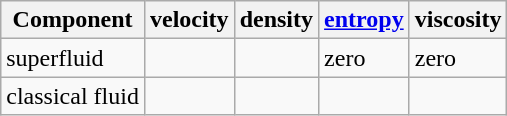<table class="wikitable">
<tr>
<th>Component</th>
<th>velocity</th>
<th>density</th>
<th><a href='#'>entropy</a></th>
<th>viscosity</th>
</tr>
<tr>
<td>superfluid</td>
<td></td>
<td></td>
<td>zero</td>
<td>zero</td>
</tr>
<tr>
<td>classical fluid</td>
<td></td>
<td></td>
<td></td>
<td></td>
</tr>
</table>
